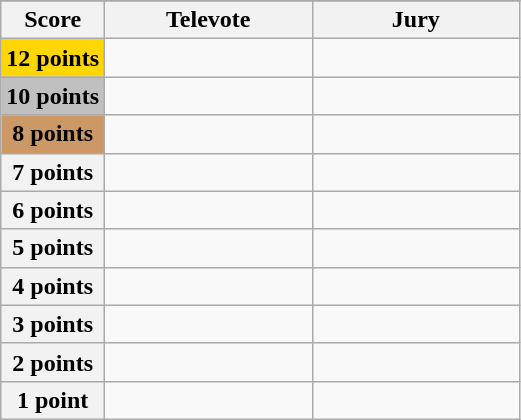<table class="wikitable">
<tr>
</tr>
<tr>
<th scope="col" width="20%">Score</th>
<th scope="col" width="40%">Televote</th>
<th scope="col" width="40%">Jury</th>
</tr>
<tr>
<th scope="row" style="background:gold">12 points</th>
<td></td>
<td></td>
</tr>
<tr>
<th scope="row" style="background:silver">10 points</th>
<td></td>
<td></td>
</tr>
<tr>
<th scope="row" style="background:#CC9966">8 points</th>
<td></td>
<td></td>
</tr>
<tr>
<th scope="row">7 points</th>
<td></td>
<td></td>
</tr>
<tr>
<th scope="row">6 points</th>
<td></td>
<td></td>
</tr>
<tr>
<th scope="row">5 points</th>
<td></td>
<td></td>
</tr>
<tr>
<th scope="row">4 points</th>
<td></td>
<td></td>
</tr>
<tr>
<th scope="row">3 points</th>
<td></td>
<td></td>
</tr>
<tr>
<th scope="row">2 points</th>
<td></td>
<td></td>
</tr>
<tr>
<th scope="row">1 point</th>
<td></td>
<td></td>
</tr>
</table>
